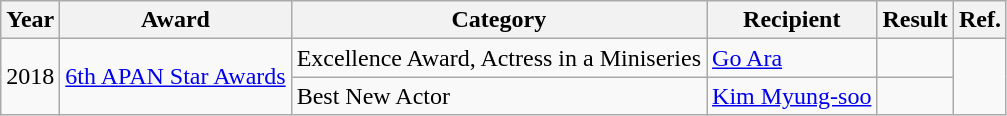<table class="wikitable">
<tr>
<th>Year</th>
<th>Award</th>
<th>Category</th>
<th>Recipient</th>
<th>Result</th>
<th>Ref.</th>
</tr>
<tr>
<td rowspan="2">2018</td>
<td rowspan="2"><a href='#'>6th APAN Star Awards</a></td>
<td>Excellence Award, Actress in a Miniseries</td>
<td><a href='#'>Go Ara</a></td>
<td></td>
<td rowspan="2"></td>
</tr>
<tr>
<td>Best New Actor</td>
<td><a href='#'>Kim Myung-soo</a></td>
<td></td>
</tr>
</table>
